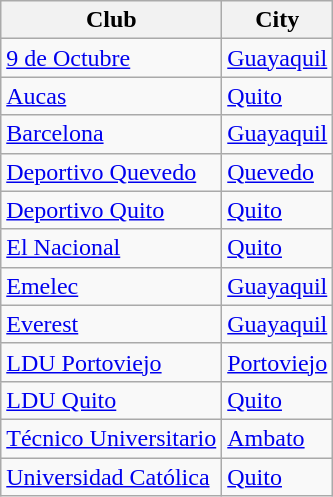<table class="wikitable sortable">
<tr>
<th>Club</th>
<th>City</th>
</tr>
<tr>
<td><a href='#'>9 de Octubre</a></td>
<td><a href='#'>Guayaquil</a></td>
</tr>
<tr>
<td><a href='#'>Aucas</a></td>
<td><a href='#'>Quito</a></td>
</tr>
<tr>
<td><a href='#'>Barcelona</a></td>
<td><a href='#'>Guayaquil</a></td>
</tr>
<tr>
<td><a href='#'>Deportivo Quevedo</a></td>
<td><a href='#'>Quevedo</a></td>
</tr>
<tr>
<td><a href='#'>Deportivo Quito</a></td>
<td><a href='#'>Quito</a></td>
</tr>
<tr>
<td><a href='#'>El Nacional</a></td>
<td><a href='#'>Quito</a></td>
</tr>
<tr>
<td><a href='#'>Emelec</a></td>
<td><a href='#'>Guayaquil</a></td>
</tr>
<tr>
<td><a href='#'>Everest</a></td>
<td><a href='#'>Guayaquil</a></td>
</tr>
<tr>
<td><a href='#'>LDU Portoviejo</a></td>
<td><a href='#'>Portoviejo</a></td>
</tr>
<tr>
<td><a href='#'>LDU Quito</a></td>
<td><a href='#'>Quito</a></td>
</tr>
<tr>
<td><a href='#'>Técnico Universitario</a></td>
<td><a href='#'>Ambato</a></td>
</tr>
<tr>
<td><a href='#'>Universidad Católica</a></td>
<td><a href='#'>Quito</a></td>
</tr>
</table>
